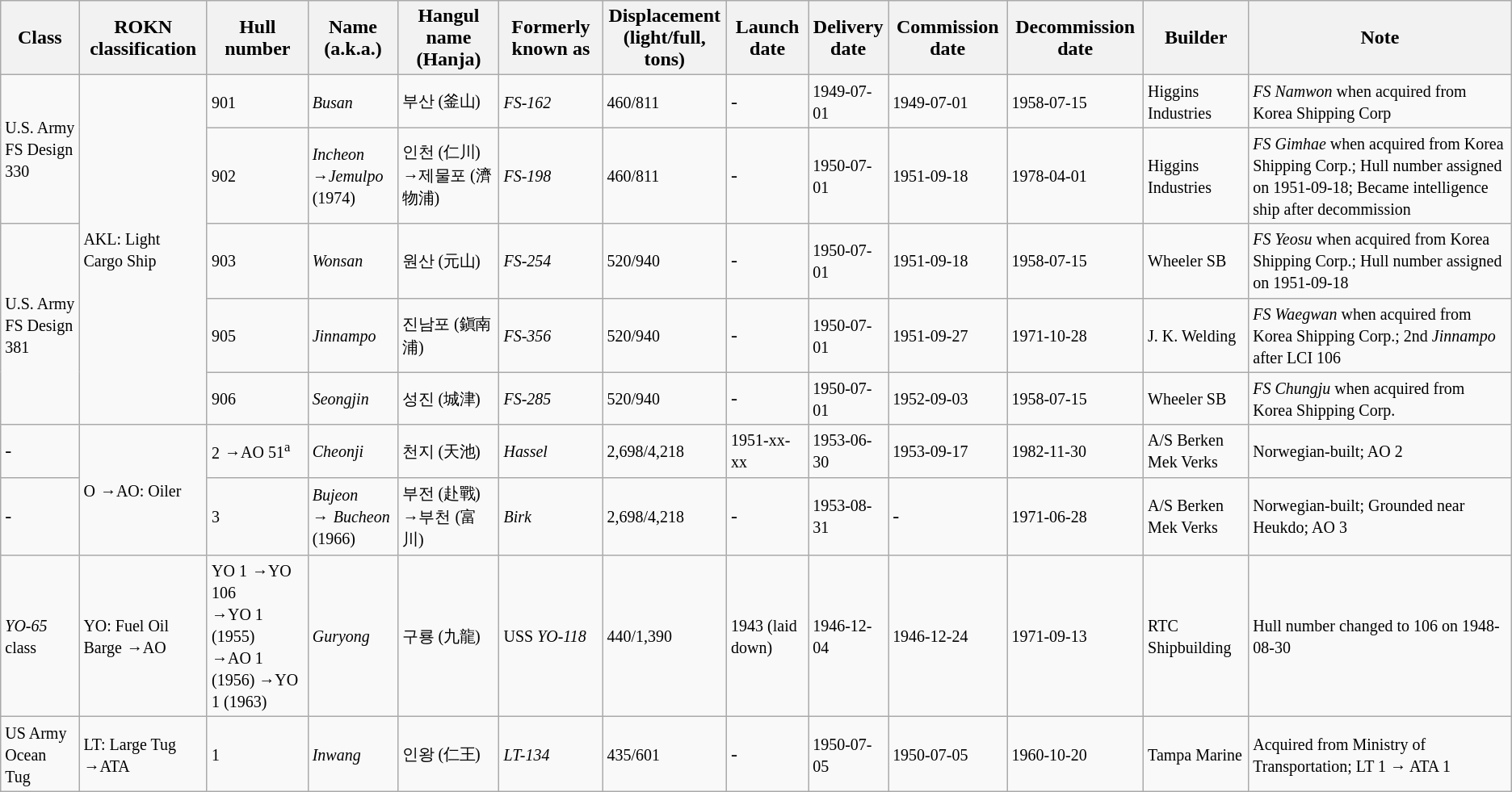<table class="wikitable">
<tr>
<th>Class</th>
<th>ROKN classification</th>
<th>Hull number</th>
<th>Name (a.k.a.)</th>
<th>Hangul name<br>(Hanja)</th>
<th>Formerly known as</th>
<th>Displacement<br>(light/full, tons)</th>
<th>Launch date</th>
<th>Delivery<br>date</th>
<th>Commission date</th>
<th>Decommission date</th>
<th>Builder</th>
<th>Note</th>
</tr>
<tr>
<td rowspan="2"><small>U.S. Army FS Design 330</small></td>
<td rowspan="5"><small>AKL: Light Cargo Ship</small></td>
<td><small>901</small></td>
<td><em><small>Busan</small></em></td>
<td><small>부산 (釜山)</small></td>
<td><em><small>FS-162</small></em></td>
<td><small>460/811</small></td>
<td>-</td>
<td><small>1949-07-01</small></td>
<td><small>1949-07-01</small></td>
<td><small>1958-07-15</small></td>
<td><small>Higgins Industries</small></td>
<td><small><em>FS Namwon</em> when acquired from Korea Shipping Corp</small></td>
</tr>
<tr>
<td><small>902</small></td>
<td><em><small>Incheon</small></em><br><small>→<em>Jemulpo</em> (1974)</small></td>
<td><small>인천 (仁川) →제물포 (濟物浦)</small></td>
<td><em><small>FS-198</small></em></td>
<td><small>460/811</small></td>
<td>-</td>
<td><small>1950-07-01</small></td>
<td><small>1951-09-18</small></td>
<td><small>1978-04-01</small></td>
<td><small>Higgins Industries</small></td>
<td><small><em>FS Gimhae</em> when acquired from Korea Shipping Corp.; Hull number assigned on 1951-09-18;  Became intelligence ship after decommission</small></td>
</tr>
<tr>
<td rowspan="3"><small>U.S. Army FS Design 381</small></td>
<td><small>903</small></td>
<td><em><small>Wonsan</small></em></td>
<td><small>원산 (元山)</small></td>
<td><em><small>FS-254</small></em></td>
<td><small>520/940</small></td>
<td>-</td>
<td><small>1950-07-01</small></td>
<td><small>1951-09-18</small></td>
<td><small>1958-07-15</small></td>
<td><small>Wheeler SB</small></td>
<td><small><em>FS Yeosu</em> when acquired from Korea Shipping Corp.; Hull number assigned on 1951-09-18</small></td>
</tr>
<tr>
<td><small>905</small></td>
<td><em><small>Jinnampo</small></em></td>
<td><small>진남포 (鎭南浦)</small></td>
<td><em><small>FS-356</small></em></td>
<td><small>520/940</small></td>
<td>-</td>
<td><small>1950-07-01</small></td>
<td><small>1951-09-27</small></td>
<td><small>1971-10-28</small></td>
<td><small>J. K. Welding</small></td>
<td><small><em>FS Waegwan</em> when acquired from Korea Shipping Corp.; 2nd <em>Jinnampo</em> after LCI 106</small></td>
</tr>
<tr>
<td><small>906</small></td>
<td><em><small>Seongjin</small></em></td>
<td><small>성진 (城津)</small></td>
<td><em><small>FS-285</small></em></td>
<td><small>520/940</small></td>
<td>-</td>
<td><small>1950-07-01</small></td>
<td><small>1952-09-03</small></td>
<td><small>1958-07-15</small></td>
<td><small>Wheeler SB</small></td>
<td><small><em>FS Chungju</em> when acquired from Korea Shipping Corp.</small></td>
</tr>
<tr>
<td>-</td>
<td rowspan="2"><small>O</small> <small>→AO: Oiler</small></td>
<td><small>2</small> <small>→AO 51<sup>a</sup></small></td>
<td><em><small>Cheonji</small></em></td>
<td><small>천지 (天池)</small></td>
<td><em><small>Hassel</small></em></td>
<td><small>2,698/4,218</small></td>
<td><small>1951-xx-xx</small></td>
<td><small>1953-06-30</small></td>
<td><small>1953-09-17</small></td>
<td><small>1982-11-30</small></td>
<td><small>A/S Berken Mek Verks</small></td>
<td><small>Norwegian-built; AO 2</small></td>
</tr>
<tr>
<td>-</td>
<td><small>3</small></td>
<td><em><small>Bujeon</small></em><br><small>→</small> <em><small>Bucheon</small></em> <small>(1966)</small></td>
<td><small>부전 (赴戰)</small><br><small>→부천</small> <small>(富川)</small></td>
<td><em><small>Birk</small></em></td>
<td><small>2,698/4,218</small></td>
<td>-</td>
<td><small>1953-08-31</small></td>
<td>-</td>
<td><small>1971-06-28</small></td>
<td><small>A/S Berken Mek Verks</small></td>
<td><small>Norwegian-built; Grounded near Heukdo; AO 3</small></td>
</tr>
<tr>
<td><small><em>YO-65</em> class</small></td>
<td><small>YO: Fuel Oil Barge</small> <small>→AO</small></td>
<td><small>YO 1</small> <small>→YO 106</small><br><small>→YO 1 (1955)</small><br><small>→AO 1 (1956) →YO 1 (1963)</small></td>
<td><em><small>Guryong</small></em></td>
<td><small>구룡 (九龍)</small></td>
<td><small>USS <em>YO-118</em></small></td>
<td><small>440/1,390</small></td>
<td><small>1943 (laid down)</small></td>
<td><small>1946-12-04</small></td>
<td><small>1946-12-24</small></td>
<td><small>1971-09-13</small></td>
<td><small>RTC Shipbuilding</small></td>
<td><small>Hull number changed to 106 on 1948-08-30</small></td>
</tr>
<tr>
<td><small>US Army Ocean Tug</small></td>
<td><small>LT: Large Tug</small><br><small>→ATA</small></td>
<td><small>1</small></td>
<td><em><small>Inwang</small></em></td>
<td><small>인왕 (仁王)</small></td>
<td><em><small>LT-134</small></em></td>
<td><small>435/601</small></td>
<td>-</td>
<td><small>1950-07-05</small></td>
<td><small>1950-07-05</small></td>
<td><small>1960-10-20</small></td>
<td><small>Tampa Marine</small></td>
<td><small>Acquired from Ministry of Transportation; LT 1 → ATA 1</small></td>
</tr>
</table>
